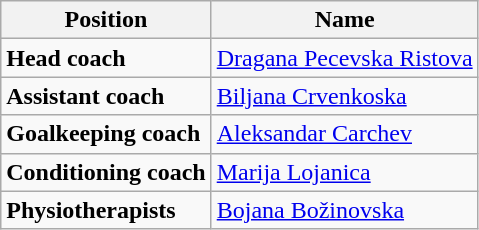<table class="wikitable">
<tr>
<th>Position</th>
<th>Name</th>
</tr>
<tr>
<td><strong>Head coach</strong></td>
<td> <a href='#'>Dragana Pecevska Ristova</a></td>
</tr>
<tr>
<td><strong>Assistant coach</strong></td>
<td> <a href='#'>Biljana Crvenkoska</a></td>
</tr>
<tr>
<td><strong>Goalkeeping coach</strong></td>
<td> <a href='#'>Aleksandar Carchev</a></td>
</tr>
<tr>
<td><strong>Conditioning coach</strong></td>
<td> <a href='#'>Marija Lojanica</a></td>
</tr>
<tr>
<td><strong>Physiotherapists</strong></td>
<td> <a href='#'>Bojana Božinovska</a></td>
</tr>
</table>
